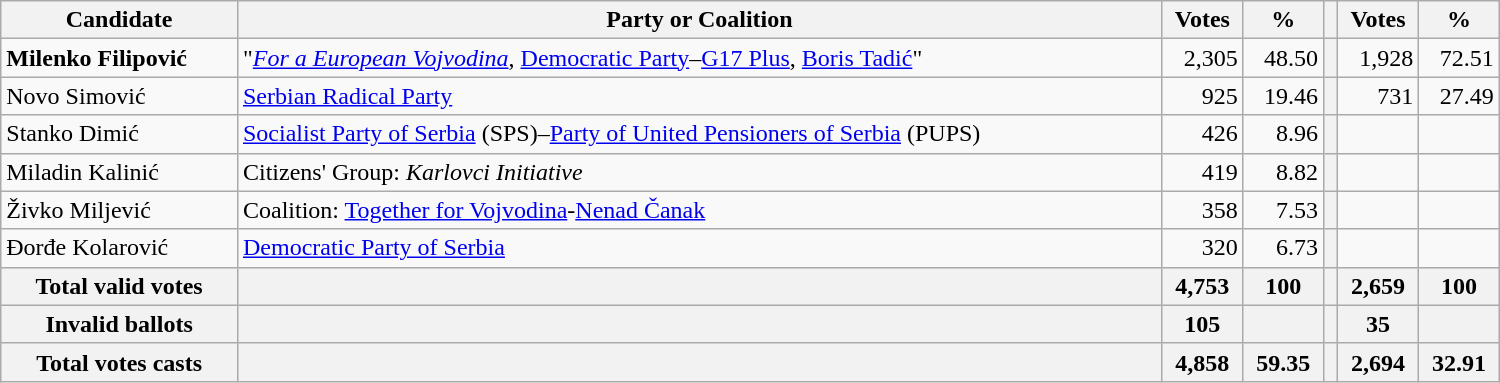<table style="width:1000px;" class="wikitable">
<tr>
<th>Candidate</th>
<th>Party or Coalition</th>
<th>Votes</th>
<th>%</th>
<th></th>
<th>Votes</th>
<th>%</th>
</tr>
<tr>
<td align="left"><strong>Milenko Filipović</strong></td>
<td align="left">"<em><a href='#'>For a European Vojvodina</a></em>, <a href='#'>Democratic Party</a>–<a href='#'>G17 Plus</a>, <a href='#'>Boris Tadić</a>"</td>
<td align="right">2,305</td>
<td align="right">48.50</td>
<th align="left"></th>
<td align="right">1,928</td>
<td align="right">72.51</td>
</tr>
<tr>
<td align="left">Novo Simović</td>
<td align="left"><a href='#'>Serbian Radical Party</a></td>
<td align="right">925</td>
<td align="right">19.46</td>
<th align="left"></th>
<td align="right">731</td>
<td align="right">27.49</td>
</tr>
<tr>
<td align="left">Stanko Dimić</td>
<td align="left"><a href='#'>Socialist Party of Serbia</a> (SPS)–<a href='#'>Party of United Pensioners of Serbia</a> (PUPS)</td>
<td align="right">426</td>
<td align="right">8.96</td>
<th align="left"></th>
<td align="right"></td>
<td align="right"></td>
</tr>
<tr>
<td align="left">Miladin Kalinić</td>
<td align="left">Citizens' Group: <em>Karlovci Initiative</em></td>
<td align="right">419</td>
<td align="right">8.82</td>
<th align="left"></th>
<td align="right"></td>
<td align="right"></td>
</tr>
<tr>
<td align="left">Živko Miljević</td>
<td align="left">Coalition: <a href='#'>Together for Vojvodina</a>-<a href='#'>Nenad Čanak</a></td>
<td align="right">358</td>
<td align="right">7.53</td>
<th align="left"></th>
<td align="right"></td>
<td align="right"></td>
</tr>
<tr>
<td align="left">Đorđe Kolarović</td>
<td align="left"><a href='#'>Democratic Party of Serbia</a></td>
<td align="right">320</td>
<td align="right">6.73</td>
<th align="left"></th>
<td align="right"></td>
<td align="right"></td>
</tr>
<tr>
<th align="left">Total valid votes</th>
<th align="left"></th>
<th align="right">4,753</th>
<th align="right">100</th>
<th align="left"></th>
<th align="right">2,659</th>
<th align="right">100</th>
</tr>
<tr>
<th align="left">Invalid ballots</th>
<th align="left"></th>
<th align="right">105</th>
<th align="right"></th>
<th align="left"></th>
<th align="right">35</th>
<th align="right"></th>
</tr>
<tr>
<th align="left">Total votes casts</th>
<th align="left"></th>
<th align="right">4,858</th>
<th align="right">59.35</th>
<th align="left"></th>
<th align="right">2,694</th>
<th align="right">32.91</th>
</tr>
</table>
